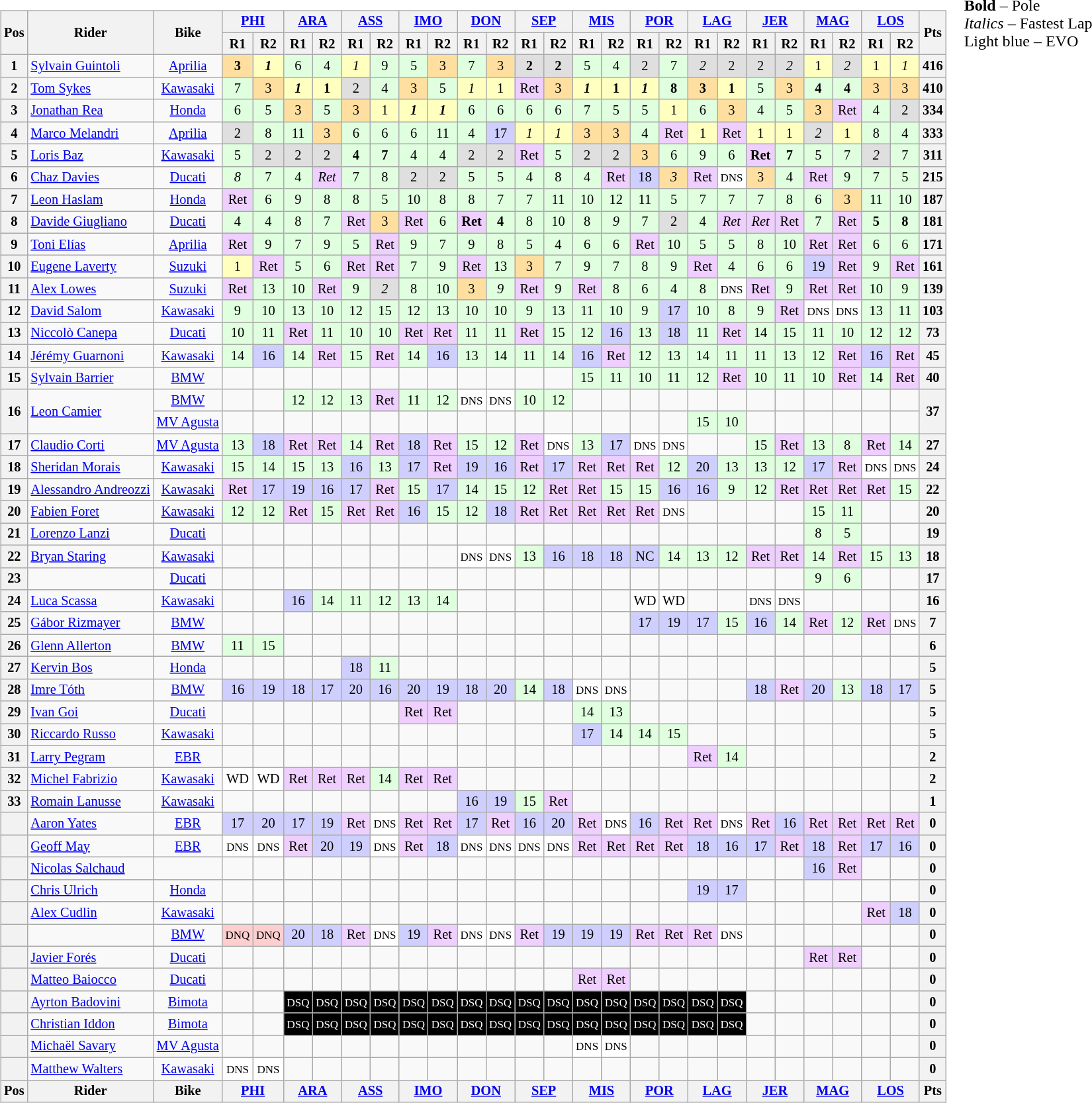<table>
<tr>
<td><br><table class="wikitable" style="font-size: 85%; text-align: center">
<tr valign="top">
<th valign="middle" rowspan=2>Pos</th>
<th valign="middle" rowspan=2>Rider</th>
<th valign="middle" rowspan=2>Bike</th>
<th colspan=2><a href='#'>PHI</a><br></th>
<th colspan=2><a href='#'>ARA</a><br></th>
<th colspan=2><a href='#'>ASS</a><br></th>
<th colspan=2><a href='#'>IMO</a><br></th>
<th colspan=2><a href='#'>DON</a><br></th>
<th colspan=2><a href='#'>SEP</a><br></th>
<th colspan=2><a href='#'>MIS</a><br></th>
<th colspan=2><a href='#'>POR</a><br></th>
<th colspan=2><a href='#'>LAG</a><br></th>
<th colspan=2><a href='#'>JER</a><br></th>
<th colspan=2><a href='#'>MAG</a><br></th>
<th colspan=2><a href='#'>LOS</a><br></th>
<th valign="middle" rowspan=2>Pts</th>
</tr>
<tr>
<th>R1</th>
<th>R2</th>
<th>R1</th>
<th>R2</th>
<th>R1</th>
<th>R2</th>
<th>R1</th>
<th>R2</th>
<th>R1</th>
<th>R2</th>
<th>R1</th>
<th>R2</th>
<th>R1</th>
<th>R2</th>
<th>R1</th>
<th>R2</th>
<th>R1</th>
<th>R2</th>
<th>R1</th>
<th>R2</th>
<th>R1</th>
<th>R2</th>
<th>R1</th>
<th>R2</th>
</tr>
<tr>
<th>1</th>
<td align="left"> <a href='#'>Sylvain Guintoli</a></td>
<td><a href='#'>Aprilia</a></td>
<td style="background:#ffdf9f;"><strong>3</strong></td>
<td style="background:#ffffbf;"><strong><em>1</em></strong></td>
<td style="background:#dfffdf;">6</td>
<td style="background:#dfffdf;">4</td>
<td style="background:#ffffbf;"><em>1</em></td>
<td style="background:#dfffdf;">9</td>
<td style="background:#dfffdf;">5</td>
<td style="background:#ffdf9f;">3</td>
<td style="background:#dfffdf;">7</td>
<td style="background:#ffdf9f;">3</td>
<td style="background:#dfdfdf;"><strong>2</strong></td>
<td style="background:#dfdfdf;"><strong>2</strong></td>
<td style="background:#dfffdf;">5</td>
<td style="background:#dfffdf;">4</td>
<td style="background:#dfdfdf;">2</td>
<td style="background:#dfffdf;">7</td>
<td style="background:#dfdfdf;"><em>2</em></td>
<td style="background:#dfdfdf;">2</td>
<td style="background:#dfdfdf;">2</td>
<td style="background:#dfdfdf;"><em>2</em></td>
<td style="background:#ffffbf;">1</td>
<td style="background:#dfdfdf;"><em>2</em></td>
<td style="background:#ffffbf;">1</td>
<td style="background:#ffffbf;"><em>1</em></td>
<th>416</th>
</tr>
<tr>
<th>2</th>
<td align="left"> <a href='#'>Tom Sykes</a></td>
<td><a href='#'>Kawasaki</a></td>
<td style="background:#dfffdf;">7</td>
<td style="background:#ffdf9f;">3</td>
<td style="background:#ffffbf;"><strong><em>1</em></strong></td>
<td style="background:#ffffbf;"><strong>1</strong></td>
<td style="background:#dfdfdf;">2</td>
<td style="background:#dfffdf;">4</td>
<td style="background:#ffdf9f;">3</td>
<td style="background:#dfffdf;">5</td>
<td style="background:#ffffbf;"><em>1</em></td>
<td style="background:#ffffbf;">1</td>
<td style="background:#efcfff;">Ret</td>
<td style="background:#ffdf9f;">3</td>
<td style="background:#ffffbf;"><strong><em>1</em></strong></td>
<td style="background:#ffffbf;"><strong>1</strong></td>
<td style="background:#ffffbf;"><strong><em>1</em></strong></td>
<td style="background:#dfffdf;"><strong>8</strong></td>
<td style="background:#ffdf9f;"><strong>3</strong></td>
<td style="background:#ffffbf;"><strong>1</strong></td>
<td style="background:#dfffdf;">5</td>
<td style="background:#ffdf9f;">3</td>
<td style="background:#dfffdf;"><strong>4</strong></td>
<td style="background:#dfffdf;"><strong>4</strong></td>
<td style="background:#ffdf9f;">3</td>
<td style="background:#ffdf9f;">3</td>
<th>410</th>
</tr>
<tr>
<th>3</th>
<td align="left"> <a href='#'>Jonathan Rea</a></td>
<td><a href='#'>Honda</a></td>
<td style="background:#dfffdf;">6</td>
<td style="background:#dfffdf;">5</td>
<td style="background:#ffdf9f;">3</td>
<td style="background:#dfffdf;">5</td>
<td style="background:#ffdf9f;">3</td>
<td style="background:#ffffbf;">1</td>
<td style="background:#ffffbf;"><strong><em>1</em></strong></td>
<td style="background:#ffffbf;"><strong><em>1</em></strong></td>
<td style="background:#dfffdf;">6</td>
<td style="background:#dfffdf;">6</td>
<td style="background:#dfffdf;">6</td>
<td style="background:#dfffdf;">6</td>
<td style="background:#dfffdf;">7</td>
<td style="background:#dfffdf;">5</td>
<td style="background:#dfffdf;">5</td>
<td style="background:#ffffbf;">1</td>
<td style="background:#dfffdf;">6</td>
<td style="background:#ffdf9f;">3</td>
<td style="background:#dfffdf;">4</td>
<td style="background:#dfffdf;">5</td>
<td style="background:#ffdf9f;">3</td>
<td style="background:#efcfff;">Ret</td>
<td style="background:#dfffdf;">4</td>
<td style="background:#dfdfdf;">2</td>
<th>334</th>
</tr>
<tr>
<th>4</th>
<td align="left"> <a href='#'>Marco Melandri</a></td>
<td><a href='#'>Aprilia</a></td>
<td style="background:#dfdfdf;">2</td>
<td style="background:#dfffdf;">8</td>
<td style="background:#dfffdf;">11</td>
<td style="background:#ffdf9f;">3</td>
<td style="background:#dfffdf;">6</td>
<td style="background:#dfffdf;">6</td>
<td style="background:#dfffdf;">6</td>
<td style="background:#dfffdf;">11</td>
<td style="background:#dfffdf;">4</td>
<td style="background:#cfcfff;">17</td>
<td style="background:#ffffbf;"><em>1</em></td>
<td style="background:#ffffbf;"><em>1</em></td>
<td style="background:#ffdf9f;">3</td>
<td style="background:#ffdf9f;">3</td>
<td style="background:#dfffdf;">4</td>
<td style="background:#efcfff;">Ret</td>
<td style="background:#ffffbf;">1</td>
<td style="background:#efcfff;">Ret</td>
<td style="background:#ffffbf;">1</td>
<td style="background:#ffffbf;">1</td>
<td style="background:#dfdfdf;"><em>2</em></td>
<td style="background:#ffffbf;">1</td>
<td style="background:#dfffdf;">8</td>
<td style="background:#dfffdf;">4</td>
<th>333</th>
</tr>
<tr>
<th>5</th>
<td align="left"> <a href='#'>Loris Baz</a></td>
<td><a href='#'>Kawasaki</a></td>
<td style="background:#dfffdf;">5</td>
<td style="background:#dfdfdf;">2</td>
<td style="background:#dfdfdf;">2</td>
<td style="background:#dfdfdf;">2</td>
<td style="background:#dfffdf;"><strong>4</strong></td>
<td style="background:#dfffdf;"><strong>7</strong></td>
<td style="background:#dfffdf;">4</td>
<td style="background:#dfffdf;">4</td>
<td style="background:#dfdfdf;">2</td>
<td style="background:#dfdfdf;">2</td>
<td style="background:#efcfff;">Ret</td>
<td style="background:#dfffdf;">5</td>
<td style="background:#dfdfdf;">2</td>
<td style="background:#dfdfdf;">2</td>
<td style="background:#ffdf9f;">3</td>
<td style="background:#dfffdf;">6</td>
<td style="background:#dfffdf;">9</td>
<td style="background:#dfffdf;">6</td>
<td style="background:#efcfff;"><strong>Ret</strong></td>
<td style="background:#dfffdf;"><strong>7</strong></td>
<td style="background:#dfffdf;">5</td>
<td style="background:#dfffdf;">7</td>
<td style="background:#dfdfdf;"><em>2</em></td>
<td style="background:#dfffdf;">7</td>
<th>311</th>
</tr>
<tr>
<th>6</th>
<td align="left"> <a href='#'>Chaz Davies</a></td>
<td><a href='#'>Ducati</a></td>
<td style="background:#dfffdf;"><em>8</em></td>
<td style="background:#dfffdf;">7</td>
<td style="background:#dfffdf;">4</td>
<td style="background:#efcfff;"><em>Ret</em></td>
<td style="background:#dfffdf;">7</td>
<td style="background:#dfffdf;">8</td>
<td style="background:#dfdfdf;">2</td>
<td style="background:#dfdfdf;">2</td>
<td style="background:#dfffdf;">5</td>
<td style="background:#dfffdf;">5</td>
<td style="background:#dfffdf;">4</td>
<td style="background:#dfffdf;">8</td>
<td style="background:#dfffdf;">4</td>
<td style="background:#efcfff;">Ret</td>
<td style="background:#cfcfff;">18</td>
<td style="background:#ffdf9f;"><em>3</em></td>
<td style="background:#efcfff;">Ret</td>
<td style="background:#ffffff;"><small>DNS</small></td>
<td style="background:#ffdf9f;">3</td>
<td style="background:#dfffdf;">4</td>
<td style="background:#efcfff;">Ret</td>
<td style="background:#dfffdf;">9</td>
<td style="background:#dfffdf;">7</td>
<td style="background:#dfffdf;">5</td>
<th>215</th>
</tr>
<tr>
<th>7</th>
<td align="left"> <a href='#'>Leon Haslam</a></td>
<td><a href='#'>Honda</a></td>
<td style="background:#efcfff;">Ret</td>
<td style="background:#dfffdf;">6</td>
<td style="background:#dfffdf;">9</td>
<td style="background:#dfffdf;">8</td>
<td style="background:#dfffdf;">8</td>
<td style="background:#dfffdf;">5</td>
<td style="background:#dfffdf;">10</td>
<td style="background:#dfffdf;">8</td>
<td style="background:#dfffdf;">8</td>
<td style="background:#dfffdf;">7</td>
<td style="background:#dfffdf;">7</td>
<td style="background:#dfffdf;">11</td>
<td style="background:#dfffdf;">10</td>
<td style="background:#dfffdf;">12</td>
<td style="background:#dfffdf;">11</td>
<td style="background:#dfffdf;">5</td>
<td style="background:#dfffdf;">7</td>
<td style="background:#dfffdf;">7</td>
<td style="background:#dfffdf;">7</td>
<td style="background:#dfffdf;">8</td>
<td style="background:#dfffdf;">6</td>
<td style="background:#ffdf9f;">3</td>
<td style="background:#dfffdf;">11</td>
<td style="background:#dfffdf;">10</td>
<th>187</th>
</tr>
<tr>
<th>8</th>
<td align="left"> <a href='#'>Davide Giugliano</a></td>
<td><a href='#'>Ducati</a></td>
<td style="background:#dfffdf;">4</td>
<td style="background:#dfffdf;">4</td>
<td style="background:#dfffdf;">8</td>
<td style="background:#dfffdf;">7</td>
<td style="background:#efcfff;">Ret</td>
<td style="background:#ffdf9f;">3</td>
<td style="background:#efcfff;">Ret</td>
<td style="background:#dfffdf;">6</td>
<td style="background:#efcfff;"><strong>Ret</strong></td>
<td style="background:#dfffdf;"><strong>4</strong></td>
<td style="background:#dfffdf;">8</td>
<td style="background:#dfffdf;">10</td>
<td style="background:#dfffdf;">8</td>
<td style="background:#dfffdf;"><em>9</em></td>
<td style="background:#dfffdf;">7</td>
<td style="background:#dfdfdf;">2</td>
<td style="background:#dfffdf;">4</td>
<td style="background:#efcfff;"><em>Ret</em></td>
<td style="background:#efcfff;"><em>Ret</em></td>
<td style="background:#efcfff;">Ret</td>
<td style="background:#dfffdf;">7</td>
<td style="background:#efcfff;">Ret</td>
<td style="background:#dfffdf;"><strong>5</strong></td>
<td style="background:#dfffdf;"><strong>8</strong></td>
<th>181</th>
</tr>
<tr>
<th>9</th>
<td align="left"> <a href='#'>Toni Elías</a></td>
<td><a href='#'>Aprilia</a></td>
<td style="background:#efcfff;">Ret</td>
<td style="background:#dfffdf;">9</td>
<td style="background:#dfffdf;">7</td>
<td style="background:#dfffdf;">9</td>
<td style="background:#dfffdf;">5</td>
<td style="background:#efcfff;">Ret</td>
<td style="background:#dfffdf;">9</td>
<td style="background:#dfffdf;">7</td>
<td style="background:#dfffdf;">9</td>
<td style="background:#dfffdf;">8</td>
<td style="background:#dfffdf;">5</td>
<td style="background:#dfffdf;">4</td>
<td style="background:#dfffdf;">6</td>
<td style="background:#dfffdf;">6</td>
<td style="background:#efcfff;">Ret</td>
<td style="background:#dfffdf;">10</td>
<td style="background:#dfffdf;">5</td>
<td style="background:#dfffdf;">5</td>
<td style="background:#dfffdf;">8</td>
<td style="background:#dfffdf;">10</td>
<td style="background:#efcfff;">Ret</td>
<td style="background:#efcfff;">Ret</td>
<td style="background:#dfffdf;">6</td>
<td style="background:#dfffdf;">6</td>
<th>171</th>
</tr>
<tr>
<th>10</th>
<td align="left"> <a href='#'>Eugene Laverty</a></td>
<td><a href='#'>Suzuki</a></td>
<td style="background:#ffffbf;">1</td>
<td style="background:#efcfff;">Ret</td>
<td style="background:#dfffdf;">5</td>
<td style="background:#dfffdf;">6</td>
<td style="background:#efcfff;">Ret</td>
<td style="background:#efcfff;">Ret</td>
<td style="background:#dfffdf;">7</td>
<td style="background:#dfffdf;">9</td>
<td style="background:#efcfff;">Ret</td>
<td style="background:#dfffdf;">13</td>
<td style="background:#ffdf9f;">3</td>
<td style="background:#dfffdf;">7</td>
<td style="background:#dfffdf;">9</td>
<td style="background:#dfffdf;">7</td>
<td style="background:#dfffdf;">8</td>
<td style="background:#dfffdf;">9</td>
<td style="background:#efcfff;">Ret</td>
<td style="background:#dfffdf;">4</td>
<td style="background:#dfffdf;">6</td>
<td style="background:#dfffdf;">6</td>
<td style="background:#cfcfff;">19</td>
<td style="background:#efcfff;">Ret</td>
<td style="background:#dfffdf;">9</td>
<td style="background:#efcfff;">Ret</td>
<th>161</th>
</tr>
<tr>
<th>11</th>
<td align="left"> <a href='#'>Alex Lowes</a></td>
<td><a href='#'>Suzuki</a></td>
<td style="background:#efcfff;">Ret</td>
<td style="background:#dfffdf;">13</td>
<td style="background:#dfffdf;">10</td>
<td style="background:#efcfff;">Ret</td>
<td style="background:#dfffdf;">9</td>
<td style="background:#dfdfdf;"><em>2</em></td>
<td style="background:#dfffdf;">8</td>
<td style="background:#dfffdf;">10</td>
<td style="background:#ffdf9f;">3</td>
<td style="background:#dfffdf;"><em>9</em></td>
<td style="background:#efcfff;">Ret</td>
<td style="background:#dfffdf;">9</td>
<td style="background:#efcfff;">Ret</td>
<td style="background:#dfffdf;">8</td>
<td style="background:#dfffdf;">6</td>
<td style="background:#dfffdf;">4</td>
<td style="background:#dfffdf;">8</td>
<td style="background:#ffffff;"><small>DNS</small></td>
<td style="background:#efcfff;">Ret</td>
<td style="background:#dfffdf;">9</td>
<td style="background:#efcfff;">Ret</td>
<td style="background:#efcfff;">Ret</td>
<td style="background:#dfffdf;">10</td>
<td style="background:#dfffdf;">9</td>
<th>139</th>
</tr>
<tr>
<th>12</th>
<td align="left"> <a href='#'>David Salom</a></td>
<td><a href='#'>Kawasaki</a></td>
<td style="background:#dfffdf;">9</td>
<td style="background:#dfffdf;">10</td>
<td style="background:#dfffdf;">13</td>
<td style="background:#dfffdf;">10</td>
<td style="background:#dfffdf;">12</td>
<td style="background:#dfffdf;">15</td>
<td style="background:#dfffdf;">12</td>
<td style="background:#dfffdf;">13</td>
<td style="background:#dfffdf;">10</td>
<td style="background:#dfffdf;">10</td>
<td style="background:#dfffdf;">9</td>
<td style="background:#dfffdf;">13</td>
<td style="background:#dfffdf;">11</td>
<td style="background:#dfffdf;">10</td>
<td style="background:#dfffdf;">9</td>
<td style="background:#cfcfff;">17</td>
<td style="background:#dfffdf;">10</td>
<td style="background:#dfffdf;">8</td>
<td style="background:#dfffdf;">9</td>
<td style="background:#efcfff;">Ret</td>
<td style="background:#ffffff;"><small>DNS</small></td>
<td style="background:#ffffff;"><small>DNS</small></td>
<td style="background:#dfffdf;">13</td>
<td style="background:#dfffdf;">11</td>
<th>103</th>
</tr>
<tr>
<th>13</th>
<td align="left"> <a href='#'>Niccolò Canepa</a></td>
<td><a href='#'>Ducati</a></td>
<td style="background:#dfffdf;">10</td>
<td style="background:#dfffdf;">11</td>
<td style="background:#efcfff;">Ret</td>
<td style="background:#dfffdf;">11</td>
<td style="background:#dfffdf;">10</td>
<td style="background:#dfffdf;">10</td>
<td style="background:#efcfff;">Ret</td>
<td style="background:#efcfff;">Ret</td>
<td style="background:#dfffdf;">11</td>
<td style="background:#dfffdf;">11</td>
<td style="background:#efcfff;">Ret</td>
<td style="background:#dfffdf;">15</td>
<td style="background:#dfffdf;">12</td>
<td style="background:#cfcfff;">16</td>
<td style="background:#dfffdf;">13</td>
<td style="background:#cfcfff;">18</td>
<td style="background:#dfffdf;">11</td>
<td style="background:#efcfff;">Ret</td>
<td style="background:#dfffdf;">14</td>
<td style="background:#dfffdf;">15</td>
<td style="background:#dfffdf;">11</td>
<td style="background:#dfffdf;">10</td>
<td style="background:#dfffdf;">12</td>
<td style="background:#dfffdf;">12</td>
<th>73</th>
</tr>
<tr>
<th>14</th>
<td align="left"> <a href='#'>Jérémy Guarnoni</a></td>
<td><a href='#'>Kawasaki</a></td>
<td style="background:#dfffdf;">14</td>
<td style="background:#cfcfff;">16</td>
<td style="background:#dfffdf;">14</td>
<td style="background:#efcfff;">Ret</td>
<td style="background:#dfffdf;">15</td>
<td style="background:#efcfff;">Ret</td>
<td style="background:#dfffdf;">14</td>
<td style="background:#cfcfff;">16</td>
<td style="background:#dfffdf;">13</td>
<td style="background:#dfffdf;">14</td>
<td style="background:#dfffdf;">11</td>
<td style="background:#dfffdf;">14</td>
<td style="background:#cfcfff;">16</td>
<td style="background:#efcfff;">Ret</td>
<td style="background:#dfffdf;">12</td>
<td style="background:#dfffdf;">13</td>
<td style="background:#dfffdf;">14</td>
<td style="background:#dfffdf;">11</td>
<td style="background:#dfffdf;">11</td>
<td style="background:#dfffdf;">13</td>
<td style="background:#dfffdf;">12</td>
<td style="background:#efcfff;">Ret</td>
<td style="background:#cfcfff;">16</td>
<td style="background:#efcfff;">Ret</td>
<th>45</th>
</tr>
<tr>
<th>15</th>
<td align="left"> <a href='#'>Sylvain Barrier</a></td>
<td><a href='#'>BMW</a></td>
<td></td>
<td></td>
<td></td>
<td></td>
<td></td>
<td></td>
<td></td>
<td></td>
<td></td>
<td></td>
<td></td>
<td></td>
<td style="background:#dfffdf;">15</td>
<td style="background:#dfffdf;">11</td>
<td style="background:#dfffdf;">10</td>
<td style="background:#dfffdf;">11</td>
<td style="background:#dfffdf;">12</td>
<td style="background:#efcfff;">Ret</td>
<td style="background:#dfffdf;">10</td>
<td style="background:#dfffdf;">11</td>
<td style="background:#dfffdf;">10</td>
<td style="background:#efcfff;">Ret</td>
<td style="background:#dfffdf;">14</td>
<td style="background:#efcfff;">Ret</td>
<th>40</th>
</tr>
<tr>
<th rowspan=2>16</th>
<td rowspan=2 align="left"> <a href='#'>Leon Camier</a></td>
<td><a href='#'>BMW</a></td>
<td></td>
<td></td>
<td style="background:#dfffdf;">12</td>
<td style="background:#dfffdf;">12</td>
<td style="background:#dfffdf;">13</td>
<td style="background:#efcfff;">Ret</td>
<td style="background:#dfffdf;">11</td>
<td style="background:#dfffdf;">12</td>
<td style="background:#ffffff;"><small>DNS</small></td>
<td style="background:#ffffff;"><small>DNS</small></td>
<td style="background:#dfffdf;">10</td>
<td style="background:#dfffdf;">12</td>
<td></td>
<td></td>
<td></td>
<td></td>
<td></td>
<td></td>
<td></td>
<td></td>
<td></td>
<td></td>
<td></td>
<td></td>
<th rowspan=2>37</th>
</tr>
<tr>
<td><a href='#'>MV Agusta</a></td>
<td></td>
<td></td>
<td></td>
<td></td>
<td></td>
<td></td>
<td></td>
<td></td>
<td></td>
<td></td>
<td></td>
<td></td>
<td></td>
<td></td>
<td></td>
<td></td>
<td style="background:#dfffdf;">15</td>
<td style="background:#dfffdf;">10</td>
<td></td>
<td></td>
<td></td>
<td></td>
<td></td>
<td></td>
</tr>
<tr>
<th>17</th>
<td align="left"> <a href='#'>Claudio Corti</a></td>
<td><a href='#'>MV Agusta</a></td>
<td style="background:#dfffdf;">13</td>
<td style="background:#cfcfff;">18</td>
<td style="background:#efcfff;">Ret</td>
<td style="background:#efcfff;">Ret</td>
<td style="background:#dfffdf;">14</td>
<td style="background:#efcfff;">Ret</td>
<td style="background:#cfcfff;">18</td>
<td style="background:#efcfff;">Ret</td>
<td style="background:#dfffdf;">15</td>
<td style="background:#dfffdf;">12</td>
<td style="background:#efcfff;">Ret</td>
<td style="background:#ffffff;"><small>DNS</small></td>
<td style="background:#dfffdf;">13</td>
<td style="background:#cfcfff;">17</td>
<td style="background:#ffffff;"><small>DNS</small></td>
<td style="background:#ffffff;"><small>DNS</small></td>
<td></td>
<td></td>
<td style="background:#dfffdf;">15</td>
<td style="background:#efcfff;">Ret</td>
<td style="background:#dfffdf;">13</td>
<td style="background:#dfffdf;">8</td>
<td style="background:#efcfff;">Ret</td>
<td style="background:#dfffdf;">14</td>
<th>27</th>
</tr>
<tr>
<th>18</th>
<td align="left"> <a href='#'>Sheridan Morais</a></td>
<td><a href='#'>Kawasaki</a></td>
<td style="background:#dfffdf;">15</td>
<td style="background:#dfffdf;">14</td>
<td style="background:#dfffdf;">15</td>
<td style="background:#dfffdf;">13</td>
<td style="background:#cfcfff;">16</td>
<td style="background:#dfffdf;">13</td>
<td style="background:#cfcfff;">17</td>
<td style="background:#efcfff;">Ret</td>
<td style="background:#cfcfff;">19</td>
<td style="background:#cfcfff;">16</td>
<td style="background:#efcfff;">Ret</td>
<td style="background:#cfcfff;">17</td>
<td style="background:#efcfff;">Ret</td>
<td style="background:#efcfff;">Ret</td>
<td style="background:#efcfff;">Ret</td>
<td style="background:#dfffdf;">12</td>
<td style="background:#cfcfff;">20</td>
<td style="background:#dfffdf;">13</td>
<td style="background:#dfffdf;">13</td>
<td style="background:#dfffdf;">12</td>
<td style="background:#cfcfff;">17</td>
<td style="background:#efcfff;">Ret</td>
<td style="background:#ffffff;"><small>DNS</small></td>
<td style="background:#ffffff;"><small>DNS</small></td>
<th>24</th>
</tr>
<tr>
<th>19</th>
<td align="left"> <a href='#'>Alessandro Andreozzi</a></td>
<td><a href='#'>Kawasaki</a></td>
<td style="background:#efcfff;">Ret</td>
<td style="background:#cfcfff;">17</td>
<td style="background:#cfcfff;">19</td>
<td style="background:#cfcfff;">16</td>
<td style="background:#cfcfff;">17</td>
<td style="background:#efcfff;">Ret</td>
<td style="background:#dfffdf;">15</td>
<td style="background:#cfcfff;">17</td>
<td style="background:#dfffdf;">14</td>
<td style="background:#dfffdf;">15</td>
<td style="background:#dfffdf;">12</td>
<td style="background:#efcfff;">Ret</td>
<td style="background:#efcfff;">Ret</td>
<td style="background:#dfffdf;">15</td>
<td style="background:#dfffdf;">15</td>
<td style="background:#cfcfff;">16</td>
<td style="background:#cfcfff;">16</td>
<td style="background:#dfffdf;">9</td>
<td style="background:#dfffdf;">12</td>
<td style="background:#efcfff;">Ret</td>
<td style="background:#efcfff;">Ret</td>
<td style="background:#efcfff;">Ret</td>
<td style="background:#efcfff;">Ret</td>
<td style="background:#dfffdf;">15</td>
<th>22</th>
</tr>
<tr>
<th>20</th>
<td align="left"> <a href='#'>Fabien Foret </a></td>
<td><a href='#'>Kawasaki</a></td>
<td style="background:#dfffdf;">12</td>
<td style="background:#dfffdf;">12</td>
<td style="background:#efcfff;">Ret</td>
<td style="background:#dfffdf;">15</td>
<td style="background:#efcfff;">Ret</td>
<td style="background:#efcfff;">Ret</td>
<td style="background:#cfcfff;">16</td>
<td style="background:#dfffdf;">15</td>
<td style="background:#dfffdf;">12</td>
<td style="background:#cfcfff;">18</td>
<td style="background:#efcfff;">Ret</td>
<td style="background:#efcfff;">Ret</td>
<td style="background:#efcfff;">Ret</td>
<td style="background:#efcfff;">Ret</td>
<td style="background:#efcfff;">Ret</td>
<td style="background:#ffffff;"><small>DNS</small></td>
<td></td>
<td></td>
<td></td>
<td></td>
<td style="background:#dfffdf;">15</td>
<td style="background:#dfffdf;">11</td>
<td></td>
<td></td>
<th>20</th>
</tr>
<tr>
<th>21</th>
<td align="left"> <a href='#'>Lorenzo Lanzi</a></td>
<td><a href='#'>Ducati</a></td>
<td></td>
<td></td>
<td></td>
<td></td>
<td></td>
<td></td>
<td></td>
<td></td>
<td></td>
<td></td>
<td></td>
<td></td>
<td></td>
<td></td>
<td></td>
<td></td>
<td></td>
<td></td>
<td></td>
<td></td>
<td style="background:#dfffdf;">8</td>
<td style="background:#dfffdf;">5</td>
<td></td>
<td></td>
<th>19</th>
</tr>
<tr>
<th>22</th>
<td align="left"> <a href='#'>Bryan Staring</a></td>
<td><a href='#'>Kawasaki</a></td>
<td></td>
<td></td>
<td></td>
<td></td>
<td></td>
<td></td>
<td></td>
<td></td>
<td style="background:#ffffff;"><small>DNS</small></td>
<td style="background:#ffffff;"><small>DNS</small></td>
<td style="background:#dfffdf;">13</td>
<td style="background:#cfcfff;">16</td>
<td style="background:#cfcfff;">18</td>
<td style="background:#cfcfff;">18</td>
<td style="background:#cfcfff;">NC</td>
<td style="background:#dfffdf;">14</td>
<td style="background:#dfffdf;">13</td>
<td style="background:#dfffdf;">12</td>
<td style="background:#efcfff;">Ret</td>
<td style="background:#efcfff;">Ret</td>
<td style="background:#dfffdf;">14</td>
<td style="background:#efcfff;">Ret</td>
<td style="background:#dfffdf;">15</td>
<td style="background:#dfffdf;">13</td>
<th>18</th>
</tr>
<tr>
<th>23</th>
<td align="left"></td>
<td><a href='#'>Ducati</a></td>
<td></td>
<td></td>
<td></td>
<td></td>
<td></td>
<td></td>
<td></td>
<td></td>
<td></td>
<td></td>
<td></td>
<td></td>
<td></td>
<td></td>
<td></td>
<td></td>
<td></td>
<td></td>
<td></td>
<td></td>
<td style="background:#dfffdf;">9</td>
<td style="background:#dfffdf;">6</td>
<td></td>
<td></td>
<th>17</th>
</tr>
<tr>
<th>24</th>
<td align="left"> <a href='#'>Luca Scassa</a></td>
<td><a href='#'>Kawasaki</a></td>
<td></td>
<td></td>
<td style="background:#cfcfff;">16</td>
<td style="background:#dfffdf;">14</td>
<td style="background:#dfffdf;">11</td>
<td style="background:#dfffdf;">12</td>
<td style="background:#dfffdf;">13</td>
<td style="background:#dfffdf;">14</td>
<td></td>
<td></td>
<td></td>
<td></td>
<td></td>
<td></td>
<td style="background:#ffffff;">WD</td>
<td style="background:#ffffff;">WD</td>
<td></td>
<td></td>
<td style="background:#ffffff;"><small>DNS</small></td>
<td style="background:#ffffff;"><small>DNS</small></td>
<td></td>
<td></td>
<td></td>
<td></td>
<th>16</th>
</tr>
<tr>
<th>25</th>
<td align="left"> <a href='#'>Gábor Rizmayer</a></td>
<td><a href='#'>BMW</a></td>
<td></td>
<td></td>
<td></td>
<td></td>
<td></td>
<td></td>
<td></td>
<td></td>
<td></td>
<td></td>
<td></td>
<td></td>
<td></td>
<td></td>
<td style="background:#cfcfff;">17</td>
<td style="background:#cfcfff;">19</td>
<td style="background:#cfcfff;">17</td>
<td style="background:#dfffdf;">15</td>
<td style="background:#cfcfff;">16</td>
<td style="background:#dfffdf;">14</td>
<td style="background:#efcfff;">Ret</td>
<td style="background:#dfffdf;">12</td>
<td style="background:#efcfff;">Ret</td>
<td style="background:#ffffff;"><small>DNS</small></td>
<th>7</th>
</tr>
<tr>
<th>26</th>
<td align="left"> <a href='#'>Glenn Allerton</a></td>
<td><a href='#'>BMW</a></td>
<td style="background:#dfffdf;">11</td>
<td style="background:#dfffdf;">15</td>
<td></td>
<td></td>
<td></td>
<td></td>
<td></td>
<td></td>
<td></td>
<td></td>
<td></td>
<td></td>
<td></td>
<td></td>
<td></td>
<td></td>
<td></td>
<td></td>
<td></td>
<td></td>
<td></td>
<td></td>
<td></td>
<td></td>
<th>6</th>
</tr>
<tr>
<th>27</th>
<td align="left"> <a href='#'>Kervin Bos</a></td>
<td><a href='#'>Honda</a></td>
<td></td>
<td></td>
<td></td>
<td></td>
<td style="background:#cfcfff;">18</td>
<td style="background:#dfffdf;">11</td>
<td></td>
<td></td>
<td></td>
<td></td>
<td></td>
<td></td>
<td></td>
<td></td>
<td></td>
<td></td>
<td></td>
<td></td>
<td></td>
<td></td>
<td></td>
<td></td>
<td></td>
<td></td>
<th>5</th>
</tr>
<tr>
<th>28</th>
<td align="left"> <a href='#'>Imre Tóth</a></td>
<td><a href='#'>BMW</a></td>
<td style="background:#cfcfff;">16</td>
<td style="background:#cfcfff;">19</td>
<td style="background:#cfcfff;">18</td>
<td style="background:#cfcfff;">17</td>
<td style="background:#cfcfff;">20</td>
<td style="background:#cfcfff;">16</td>
<td style="background:#cfcfff;">20</td>
<td style="background:#cfcfff;">19</td>
<td style="background:#cfcfff;">18</td>
<td style="background:#cfcfff;">20</td>
<td style="background:#dfffdf;">14</td>
<td style="background:#cfcfff;">18</td>
<td style="background:#ffffff;"><small>DNS</small></td>
<td style="background:#ffffff;"><small>DNS</small></td>
<td></td>
<td></td>
<td></td>
<td></td>
<td style="background:#cfcfff;">18</td>
<td style="background:#efcfff;">Ret</td>
<td style="background:#cfcfff;">20</td>
<td style="background:#dfffdf;">13</td>
<td style="background:#cfcfff;">18</td>
<td style="background:#cfcfff;">17</td>
<th>5</th>
</tr>
<tr>
<th>29</th>
<td align="left"> <a href='#'>Ivan Goi</a></td>
<td><a href='#'>Ducati</a></td>
<td></td>
<td></td>
<td></td>
<td></td>
<td></td>
<td></td>
<td style="background:#efcfff;">Ret</td>
<td style="background:#efcfff;">Ret</td>
<td></td>
<td></td>
<td></td>
<td></td>
<td style="background:#dfffdf;">14</td>
<td style="background:#dfffdf;">13</td>
<td></td>
<td></td>
<td></td>
<td></td>
<td></td>
<td></td>
<td></td>
<td></td>
<td></td>
<td></td>
<th>5</th>
</tr>
<tr>
<th>30</th>
<td align="left"> <a href='#'>Riccardo Russo</a></td>
<td><a href='#'>Kawasaki</a></td>
<td></td>
<td></td>
<td></td>
<td></td>
<td></td>
<td></td>
<td></td>
<td></td>
<td></td>
<td></td>
<td></td>
<td></td>
<td style="background:#cfcfff;">17</td>
<td style="background:#dfffdf;">14</td>
<td style="background:#dfffdf;">14</td>
<td style="background:#dfffdf;">15</td>
<td></td>
<td></td>
<td></td>
<td></td>
<td></td>
<td></td>
<td></td>
<td></td>
<th>5</th>
</tr>
<tr>
<th>31</th>
<td align="left"> <a href='#'>Larry Pegram</a></td>
<td><a href='#'>EBR</a></td>
<td></td>
<td></td>
<td></td>
<td></td>
<td></td>
<td></td>
<td></td>
<td></td>
<td></td>
<td></td>
<td></td>
<td></td>
<td></td>
<td></td>
<td></td>
<td></td>
<td style="background:#efcfff;">Ret</td>
<td style="background:#dfffdf;">14</td>
<td></td>
<td></td>
<td></td>
<td></td>
<td></td>
<td></td>
<th>2</th>
</tr>
<tr>
<th>32</th>
<td align="left"> <a href='#'>Michel Fabrizio</a></td>
<td><a href='#'>Kawasaki</a></td>
<td style="background:#ffffff;">WD</td>
<td style="background:#ffffff;">WD</td>
<td style="background:#efcfff;">Ret</td>
<td style="background:#efcfff;">Ret</td>
<td style="background:#efcfff;">Ret</td>
<td style="background:#dfffdf;">14</td>
<td style="background:#efcfff;">Ret</td>
<td style="background:#efcfff;">Ret</td>
<td></td>
<td></td>
<td></td>
<td></td>
<td></td>
<td></td>
<td></td>
<td></td>
<td></td>
<td></td>
<td></td>
<td></td>
<td></td>
<td></td>
<td></td>
<td></td>
<th>2</th>
</tr>
<tr>
<th>33</th>
<td align="left"> <a href='#'>Romain Lanusse</a></td>
<td><a href='#'>Kawasaki</a></td>
<td></td>
<td></td>
<td></td>
<td></td>
<td></td>
<td></td>
<td></td>
<td></td>
<td style="background:#cfcfff;">16</td>
<td style="background:#cfcfff;">19</td>
<td style="background:#dfffdf;">15</td>
<td style="background:#efcfff;">Ret</td>
<td></td>
<td></td>
<td></td>
<td></td>
<td></td>
<td></td>
<td></td>
<td></td>
<td></td>
<td></td>
<td></td>
<td></td>
<th>1</th>
</tr>
<tr>
<th></th>
<td align="left"> <a href='#'>Aaron Yates</a></td>
<td><a href='#'>EBR</a></td>
<td style="background:#cfcfff;">17</td>
<td style="background:#cfcfff;">20</td>
<td style="background:#cfcfff;">17</td>
<td style="background:#cfcfff;">19</td>
<td style="background:#efcfff;">Ret</td>
<td style="background:#ffffff;"><small>DNS</small></td>
<td style="background:#efcfff;">Ret</td>
<td style="background:#efcfff;">Ret</td>
<td style="background:#cfcfff;">17</td>
<td style="background:#efcfff;">Ret</td>
<td style="background:#cfcfff;">16</td>
<td style="background:#cfcfff;">20</td>
<td style="background:#efcfff;">Ret</td>
<td style="background:#ffffff;"><small>DNS</small></td>
<td style="background:#cfcfff;">16</td>
<td style="background:#efcfff;">Ret</td>
<td style="background:#efcfff;">Ret</td>
<td style="background:#ffffff;"><small>DNS</small></td>
<td style="background:#efcfff;">Ret</td>
<td style="background:#cfcfff;">16</td>
<td style="background:#efcfff;">Ret</td>
<td style="background:#efcfff;">Ret</td>
<td style="background:#efcfff;">Ret</td>
<td style="background:#efcfff;">Ret</td>
<th>0</th>
</tr>
<tr>
<th></th>
<td align="left"> <a href='#'>Geoff May</a></td>
<td><a href='#'>EBR</a></td>
<td style="background:#ffffff;"><small>DNS</small></td>
<td style="background:#ffffff;"><small>DNS</small></td>
<td style="background:#efcfff;">Ret</td>
<td style="background:#cfcfff;">20</td>
<td style="background:#cfcfff;">19</td>
<td style="background:#ffffff;"><small>DNS</small></td>
<td style="background:#efcfff;">Ret</td>
<td style="background:#cfcfff;">18</td>
<td style="background:#ffffff;"><small>DNS</small></td>
<td style="background:#ffffff;"><small>DNS</small></td>
<td style="background:#ffffff;"><small>DNS</small></td>
<td style="background:#ffffff;"><small>DNS</small></td>
<td style="background:#efcfff;">Ret</td>
<td style="background:#efcfff;">Ret</td>
<td style="background:#efcfff;">Ret</td>
<td style="background:#efcfff;">Ret</td>
<td style="background:#cfcfff;">18</td>
<td style="background:#cfcfff;">16</td>
<td style="background:#cfcfff;">17</td>
<td style="background:#efcfff;">Ret</td>
<td style="background:#cfcfff;">18</td>
<td style="background:#efcfff;">Ret</td>
<td style="background:#cfcfff;">17</td>
<td style="background:#cfcfff;">16</td>
<th>0</th>
</tr>
<tr>
<th></th>
<td align="left"> <a href='#'>Nicolas Salchaud</a></td>
<td></td>
<td></td>
<td></td>
<td></td>
<td></td>
<td></td>
<td></td>
<td></td>
<td></td>
<td></td>
<td></td>
<td></td>
<td></td>
<td></td>
<td></td>
<td></td>
<td></td>
<td></td>
<td></td>
<td></td>
<td></td>
<td style="background:#cfcfff;">16</td>
<td style="background:#efcfff;">Ret</td>
<td></td>
<td></td>
<th>0</th>
</tr>
<tr>
<th></th>
<td align="left"> <a href='#'>Chris Ulrich</a></td>
<td><a href='#'>Honda</a></td>
<td></td>
<td></td>
<td></td>
<td></td>
<td></td>
<td></td>
<td></td>
<td></td>
<td></td>
<td></td>
<td></td>
<td></td>
<td></td>
<td></td>
<td></td>
<td></td>
<td style="background:#cfcfff;">19</td>
<td style="background:#cfcfff;">17</td>
<td></td>
<td></td>
<td></td>
<td></td>
<td></td>
<td></td>
<th>0</th>
</tr>
<tr>
<th></th>
<td align="left"> <a href='#'>Alex Cudlin</a></td>
<td><a href='#'>Kawasaki</a></td>
<td></td>
<td></td>
<td></td>
<td></td>
<td></td>
<td></td>
<td></td>
<td></td>
<td></td>
<td></td>
<td></td>
<td></td>
<td></td>
<td></td>
<td></td>
<td></td>
<td></td>
<td></td>
<td></td>
<td></td>
<td></td>
<td></td>
<td style="background:#efcfff;">Ret</td>
<td style="background:#cfcfff;">18</td>
<th>0</th>
</tr>
<tr>
<th></th>
<td align="left"></td>
<td><a href='#'>BMW</a></td>
<td style="background:#ffcfcf;"><small>DNQ</small></td>
<td style="background:#ffcfcf;"><small>DNQ</small></td>
<td style="background:#cfcfff;">20</td>
<td style="background:#cfcfff;">18</td>
<td style="background:#efcfff;">Ret</td>
<td style="background:#ffffff;"><small>DNS</small></td>
<td style="background:#cfcfff;">19</td>
<td style="background:#efcfff;">Ret</td>
<td style="background:#ffffff;"><small>DNS</small></td>
<td style="background:#ffffff;"><small>DNS</small></td>
<td style="background:#efcfff;">Ret</td>
<td style="background:#cfcfff;">19</td>
<td style="background:#cfcfff;">19</td>
<td style="background:#cfcfff;">19</td>
<td style="background:#efcfff;">Ret</td>
<td style="background:#efcfff;">Ret</td>
<td style="background:#efcfff;">Ret</td>
<td style="background:#ffffff;"><small>DNS</small></td>
<td></td>
<td></td>
<td></td>
<td></td>
<td></td>
<td></td>
<th>0</th>
</tr>
<tr>
<th></th>
<td align="left"> <a href='#'>Javier Forés</a></td>
<td><a href='#'>Ducati</a></td>
<td></td>
<td></td>
<td></td>
<td></td>
<td></td>
<td></td>
<td></td>
<td></td>
<td></td>
<td></td>
<td></td>
<td></td>
<td></td>
<td></td>
<td></td>
<td></td>
<td></td>
<td></td>
<td></td>
<td></td>
<td style="background:#efcfff;">Ret</td>
<td style="background:#efcfff;">Ret</td>
<td></td>
<td></td>
<th>0</th>
</tr>
<tr>
<th></th>
<td align="left"> <a href='#'>Matteo Baiocco</a></td>
<td><a href='#'>Ducati</a></td>
<td></td>
<td></td>
<td></td>
<td></td>
<td></td>
<td></td>
<td></td>
<td></td>
<td></td>
<td></td>
<td></td>
<td></td>
<td style="background:#efcfff;">Ret</td>
<td style="background:#efcfff;">Ret</td>
<td></td>
<td></td>
<td></td>
<td></td>
<td></td>
<td></td>
<td></td>
<td></td>
<td></td>
<td></td>
<th>0</th>
</tr>
<tr>
<th></th>
<td align="left"> <a href='#'>Ayrton Badovini</a></td>
<td><a href='#'>Bimota</a></td>
<td></td>
<td></td>
<td style="background:#000000; color:white;"><small>DSQ</small></td>
<td style="background:#000000; color:white;"><small>DSQ</small></td>
<td style="background:#000000; color:white;"><small>DSQ</small></td>
<td style="background:#000000; color:white;"><small>DSQ</small></td>
<td style="background:#000000; color:white;"><small>DSQ</small></td>
<td style="background:#000000; color:white;"><small>DSQ</small></td>
<td style="background:#000000; color:white;"><small>DSQ</small></td>
<td style="background:#000000; color:white;"><small>DSQ</small></td>
<td style="background:#000000; color:white;"><small>DSQ</small></td>
<td style="background:#000000; color:white;"><small>DSQ</small></td>
<td style="background:#000000; color:white;"><small>DSQ</small></td>
<td style="background:#000000; color:white;"><small>DSQ</small></td>
<td style="background:#000000; color:white;"><small>DSQ</small></td>
<td style="background:#000000; color:white;"><small>DSQ</small></td>
<td style="background:#000000; color:white;"><small>DSQ</small></td>
<td style="background:#000000; color:white;"><small>DSQ</small></td>
<td></td>
<td></td>
<td></td>
<td></td>
<td></td>
<td></td>
<th>0</th>
</tr>
<tr>
<th></th>
<td align="left"> <a href='#'>Christian Iddon</a></td>
<td><a href='#'>Bimota</a></td>
<td></td>
<td></td>
<td style="background:#000000; color:white;"><small>DSQ</small></td>
<td style="background:#000000; color:white;"><small>DSQ</small></td>
<td style="background:#000000; color:white;"><small>DSQ</small></td>
<td style="background:#000000; color:white;"><small>DSQ</small></td>
<td style="background:#000000; color:white;"><small>DSQ</small></td>
<td style="background:#000000; color:white;"><small>DSQ</small></td>
<td style="background:#000000; color:white;"><small>DSQ</small></td>
<td style="background:#000000; color:white;"><small>DSQ</small></td>
<td style="background:#000000; color:white;"><small>DSQ</small></td>
<td style="background:#000000; color:white;"><small>DSQ</small></td>
<td style="background:#000000; color:white;"><small>DSQ</small></td>
<td style="background:#000000; color:white;"><small>DSQ</small></td>
<td style="background:#000000; color:white;"><small>DSQ</small></td>
<td style="background:#000000; color:white;"><small>DSQ</small></td>
<td style="background:#000000; color:white;"><small>DSQ</small></td>
<td style="background:#000000; color:white;"><small>DSQ</small></td>
<td></td>
<td></td>
<td></td>
<td></td>
<td></td>
<td></td>
<th>0</th>
</tr>
<tr>
<th></th>
<td align="left"> <a href='#'>Michaël Savary</a></td>
<td><a href='#'>MV Agusta</a></td>
<td></td>
<td></td>
<td></td>
<td></td>
<td></td>
<td></td>
<td></td>
<td></td>
<td></td>
<td></td>
<td></td>
<td></td>
<td style="background:#ffffff;"><small>DNS</small></td>
<td style="background:#ffffff;"><small>DNS</small></td>
<td></td>
<td></td>
<td></td>
<td></td>
<td></td>
<td></td>
<td></td>
<td></td>
<td></td>
<td></td>
<th>0</th>
</tr>
<tr>
<th></th>
<td align="left"> <a href='#'>Matthew Walters</a></td>
<td><a href='#'>Kawasaki</a></td>
<td style="background:#ffffff;"><small>DNS</small></td>
<td style="background:#ffffff;"><small>DNS</small></td>
<td></td>
<td></td>
<td></td>
<td></td>
<td></td>
<td></td>
<td></td>
<td></td>
<td></td>
<td></td>
<td></td>
<td></td>
<td></td>
<td></td>
<td></td>
<td></td>
<td></td>
<td></td>
<td></td>
<td></td>
<td></td>
<td></td>
<th>0</th>
</tr>
<tr valign="top">
<th valign="middle">Pos</th>
<th valign="middle">Rider</th>
<th valign="middle">Bike</th>
<th colspan=2><a href='#'>PHI</a><br></th>
<th colspan=2><a href='#'>ARA</a><br></th>
<th colspan=2><a href='#'>ASS</a><br></th>
<th colspan=2><a href='#'>IMO</a><br></th>
<th colspan=2><a href='#'>DON</a><br></th>
<th colspan=2><a href='#'>SEP</a><br></th>
<th colspan=2><a href='#'>MIS</a><br></th>
<th colspan=2><a href='#'>POR</a><br></th>
<th colspan=2><a href='#'>LAG</a><br></th>
<th colspan=2><a href='#'>JER</a><br></th>
<th colspan=2><a href='#'>MAG</a><br></th>
<th colspan=2><a href='#'>LOS</a><br></th>
<th valign="middle">Pts</th>
</tr>
</table>
</td>
<td valign="top"><br><span><strong>Bold</strong> – Pole<br>
<em>Italics</em> – Fastest Lap<br>Light blue – EVO</span></td>
</tr>
</table>
